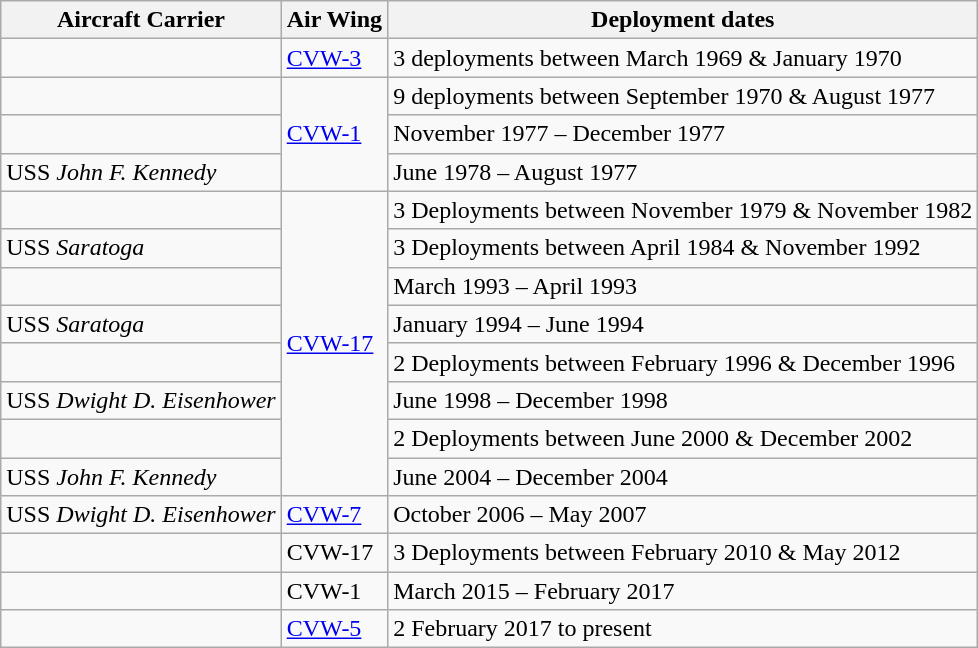<table class="wikitable">
<tr>
<th>Aircraft Carrier</th>
<th>Air Wing</th>
<th>Deployment dates</th>
</tr>
<tr>
<td></td>
<td><a href='#'>CVW-3</a></td>
<td>3 deployments between March 1969 & January 1970</td>
</tr>
<tr>
<td></td>
<td rowspan="3"><a href='#'>CVW-1</a></td>
<td>9 deployments between September 1970 & August 1977</td>
</tr>
<tr>
<td></td>
<td>November 1977 – December 1977</td>
</tr>
<tr>
<td>USS <em>John F. Kennedy</em></td>
<td>June 1978 – August 1977</td>
</tr>
<tr>
<td></td>
<td rowspan="8"><a href='#'>CVW-17</a></td>
<td>3 Deployments between November 1979 & November 1982</td>
</tr>
<tr>
<td>USS <em>Saratoga</em></td>
<td>3 Deployments between April 1984 & November 1992</td>
</tr>
<tr>
<td></td>
<td>March 1993 – April 1993</td>
</tr>
<tr>
<td>USS <em>Saratoga</em></td>
<td>January 1994 – June 1994</td>
</tr>
<tr>
<td></td>
<td>2 Deployments between February 1996 & December 1996</td>
</tr>
<tr>
<td>USS <em>Dwight D. Eisenhower</em></td>
<td>June 1998 – December 1998</td>
</tr>
<tr>
<td></td>
<td>2 Deployments between June 2000 & December 2002</td>
</tr>
<tr>
<td>USS <em>John F. Kennedy</em></td>
<td>June 2004 – December 2004</td>
</tr>
<tr>
<td>USS <em>Dwight D. Eisenhower</em></td>
<td><a href='#'>CVW-7</a></td>
<td>October 2006 – May 2007</td>
</tr>
<tr>
<td></td>
<td>CVW-17</td>
<td>3 Deployments between February 2010 & May 2012</td>
</tr>
<tr>
<td></td>
<td>CVW-1</td>
<td>March 2015 – February 2017</td>
</tr>
<tr>
<td></td>
<td><a href='#'>CVW-5</a></td>
<td>2 February 2017 to present</td>
</tr>
</table>
